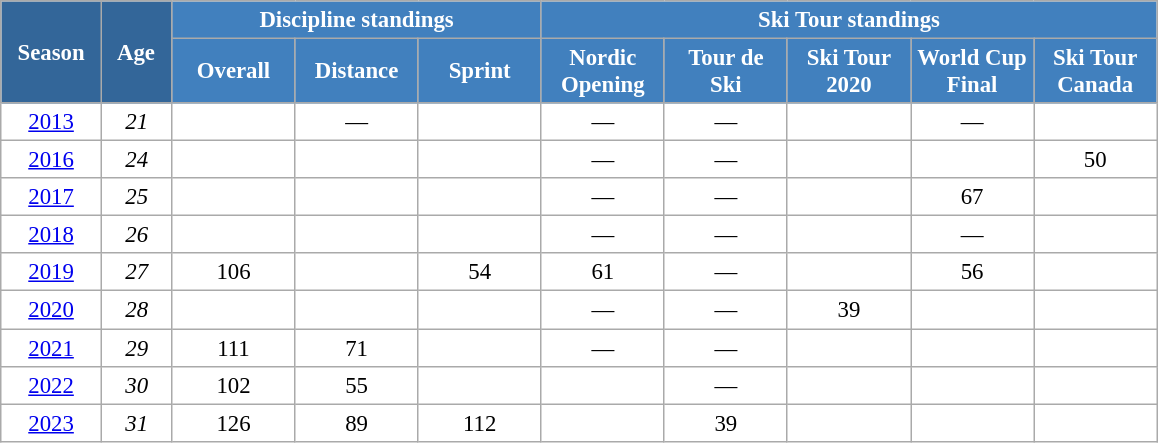<table class="wikitable" style="font-size:95%; text-align:center; border:grey solid 1px; border-collapse:collapse; background:#ffffff;">
<tr>
<th style="background-color:#369; color:white; width:60px;" rowspan="2"> Season </th>
<th style="background-color:#369; color:white; width:40px;" rowspan="2"> Age </th>
<th style="background-color:#4180be; color:white;" colspan="3">Discipline standings</th>
<th style="background-color:#4180be; color:white;" colspan="5">Ski Tour standings</th>
</tr>
<tr>
<th style="background-color:#4180be; color:white; width:75px;">Overall</th>
<th style="background-color:#4180be; color:white; width:75px;">Distance</th>
<th style="background-color:#4180be; color:white; width:75px;">Sprint</th>
<th style="background-color:#4180be; color:white; width:75px;">Nordic<br>Opening</th>
<th style="background-color:#4180be; color:white; width:75px;">Tour de<br>Ski</th>
<th style="background-color:#4180be; color:white; width:75px;">Ski Tour<br>2020</th>
<th style="background-color:#4180be; color:white; width:75px;">World Cup<br>Final</th>
<th style="background-color:#4180be; color:white; width:75px;">Ski Tour<br>Canada</th>
</tr>
<tr>
<td><a href='#'>2013</a></td>
<td><em>21</em></td>
<td></td>
<td>—</td>
<td></td>
<td>—</td>
<td>—</td>
<td></td>
<td>—</td>
<td></td>
</tr>
<tr>
<td><a href='#'>2016</a></td>
<td><em>24</em></td>
<td></td>
<td></td>
<td></td>
<td>—</td>
<td>—</td>
<td></td>
<td></td>
<td>50</td>
</tr>
<tr>
<td><a href='#'>2017</a></td>
<td><em>25</em></td>
<td></td>
<td></td>
<td></td>
<td>—</td>
<td>—</td>
<td></td>
<td>67</td>
<td></td>
</tr>
<tr>
<td><a href='#'>2018</a></td>
<td><em>26</em></td>
<td></td>
<td></td>
<td></td>
<td>—</td>
<td>—</td>
<td></td>
<td>—</td>
<td></td>
</tr>
<tr>
<td><a href='#'>2019</a></td>
<td><em>27</em></td>
<td>106</td>
<td></td>
<td>54</td>
<td>61</td>
<td>—</td>
<td></td>
<td>56</td>
<td></td>
</tr>
<tr>
<td><a href='#'>2020</a></td>
<td><em>28</em></td>
<td></td>
<td></td>
<td></td>
<td>—</td>
<td>—</td>
<td>39</td>
<td></td>
<td></td>
</tr>
<tr>
<td><a href='#'>2021</a></td>
<td><em>29</em></td>
<td>111</td>
<td>71</td>
<td></td>
<td>—</td>
<td>—</td>
<td></td>
<td></td>
<td></td>
</tr>
<tr>
<td><a href='#'>2022</a></td>
<td><em>30</em></td>
<td>102</td>
<td>55</td>
<td></td>
<td></td>
<td>—</td>
<td></td>
<td></td>
<td></td>
</tr>
<tr>
<td><a href='#'>2023</a></td>
<td><em>31</em></td>
<td>126</td>
<td>89</td>
<td>112</td>
<td></td>
<td>39</td>
<td></td>
<td></td>
<td></td>
</tr>
</table>
